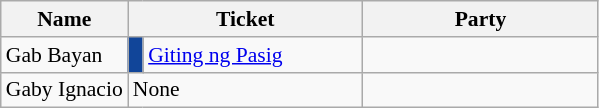<table class=wikitable style="font-size:90%">
<tr>
<th !width=150px>Name</th>
<th colspan=2 width=150px>Ticket</th>
<th colspan=2 width=150px>Party</th>
</tr>
<tr>
<td>Gab Bayan</td>
<td bgcolor=#114599></td>
<td><a href='#'>Giting ng Pasig</a></td>
<td></td>
</tr>
<tr>
<td>Gaby Ignacio</td>
<td colspan=2>None</td>
<td></td>
</tr>
</table>
